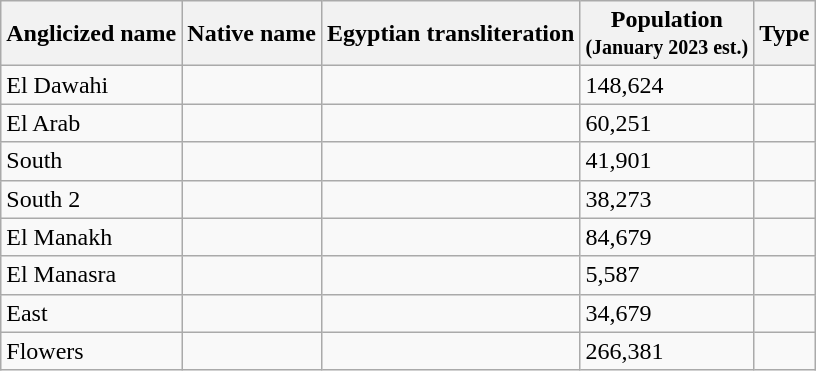<table class="wikitable sortable">
<tr>
<th>Anglicized name</th>
<th>Native name</th>
<th>Egyptian transliteration</th>
<th>Population<br><small>(January 2023 est.)</small></th>
<th>Type</th>
</tr>
<tr>
<td>El Dawahi</td>
<td></td>
<td></td>
<td>148,624</td>
<td></td>
</tr>
<tr>
<td>El Arab</td>
<td></td>
<td></td>
<td>60,251</td>
<td></td>
</tr>
<tr>
<td>South</td>
<td></td>
<td></td>
<td>41,901</td>
<td></td>
</tr>
<tr>
<td>South 2</td>
<td></td>
<td></td>
<td>38,273</td>
<td></td>
</tr>
<tr>
<td>El Manakh</td>
<td></td>
<td></td>
<td>84,679</td>
<td></td>
</tr>
<tr>
<td>El Manasra</td>
<td></td>
<td></td>
<td>5,587</td>
<td></td>
</tr>
<tr>
<td>East</td>
<td></td>
<td></td>
<td>34,679</td>
<td></td>
</tr>
<tr>
<td>Flowers</td>
<td></td>
<td></td>
<td>266,381</td>
<td></td>
</tr>
</table>
